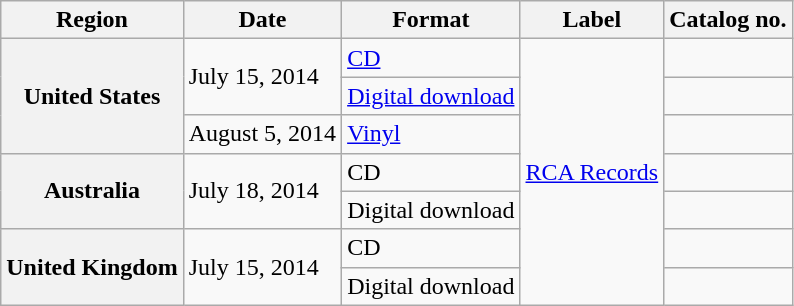<table class="wikitable sortable plainrowheaders">
<tr>
<th scope="col">Region</th>
<th scope="col">Date</th>
<th scope="col">Format</th>
<th scope="col">Label</th>
<th scope="col" class="unsortable">Catalog no.</th>
</tr>
<tr>
<th scope="row" rowspan="3">United States</th>
<td rowspan="2">July 15, 2014</td>
<td><a href='#'>CD</a></td>
<td rowspan="7"><a href='#'>RCA Records</a></td>
<td></td>
</tr>
<tr>
<td><a href='#'>Digital download</a></td>
<td></td>
</tr>
<tr>
<td>August 5, 2014</td>
<td><a href='#'>Vinyl</a></td>
<td></td>
</tr>
<tr>
<th scope="row" rowspan="2">Australia</th>
<td rowspan="2">July 18, 2014</td>
<td>CD</td>
<td></td>
</tr>
<tr>
<td>Digital download</td>
<td></td>
</tr>
<tr>
<th scope="row" rowspan="2">United Kingdom</th>
<td rowspan="2">July 15, 2014</td>
<td>CD</td>
<td></td>
</tr>
<tr>
<td>Digital download</td>
<td></td>
</tr>
</table>
